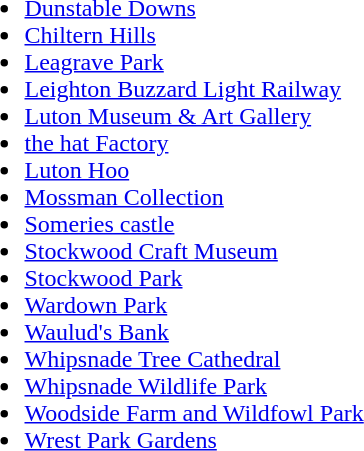<table>
<tr>
<td valign="top"><br><ul><li>  <a href='#'>Dunstable Downs</a></li><li>  <a href='#'>Chiltern Hills</a></li><li>  <a href='#'>Leagrave Park</a></li><li>  <a href='#'>Leighton Buzzard Light Railway</a></li><li> <a href='#'>Luton Museum & Art Gallery</a></li><li><a href='#'>the hat Factory</a></li><li>  <a href='#'>Luton Hoo</a></li><li> <a href='#'>Mossman Collection</a></li><li><a href='#'>Someries castle</a></li><li>  <a href='#'>Stockwood Craft Museum</a></li><li> <a href='#'>Stockwood Park</a></li><li> <a href='#'>Wardown Park</a></li><li>  <a href='#'>Waulud's Bank</a></li><li> <a href='#'>Whipsnade Tree Cathedral</a></li><li>  <a href='#'>Whipsnade Wildlife Park</a></li><li><a href='#'>Woodside Farm and Wildfowl Park</a></li><li> <a href='#'>Wrest Park Gardens</a></li></ul></td>
</tr>
</table>
